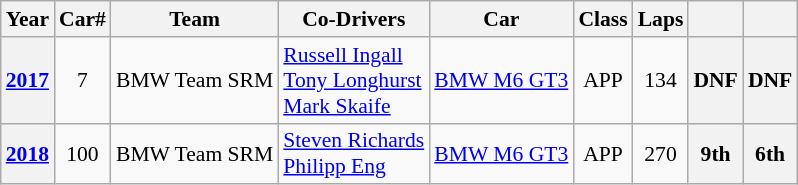<table class="wikitable" style="font-size:90%">
<tr>
<th>Year</th>
<th>Car#</th>
<th>Team</th>
<th>Co-Drivers</th>
<th>Car</th>
<th>Class</th>
<th>Laps</th>
<th></th>
<th></th>
</tr>
<tr style="text-align:center;">
<th><a href='#'>2017</a></th>
<td>7</td>
<td align="left"nowrap> BMW Team SRM</td>
<td align="left"nowrap> <a href='#'>Russell Ingall</a><br> <a href='#'>Tony Longhurst</a><br> <a href='#'>Mark Skaife</a></td>
<td align="left"nowrap><a href='#'>BMW M6 GT3</a></td>
<td>APP</td>
<td>134</td>
<th>DNF</th>
<th>DNF</th>
</tr>
<tr style="text-align:center;">
<th><a href='#'>2018</a></th>
<td>100</td>
<td align="left"nowrap> BMW Team SRM</td>
<td align="left"nowrap> <a href='#'>Steven Richards</a><br> <a href='#'>Philipp Eng</a></td>
<td align="left"nowrap><a href='#'>BMW M6 GT3</a></td>
<td>APP</td>
<td>270</td>
<th>9th</th>
<th>6th</th>
</tr>
</table>
